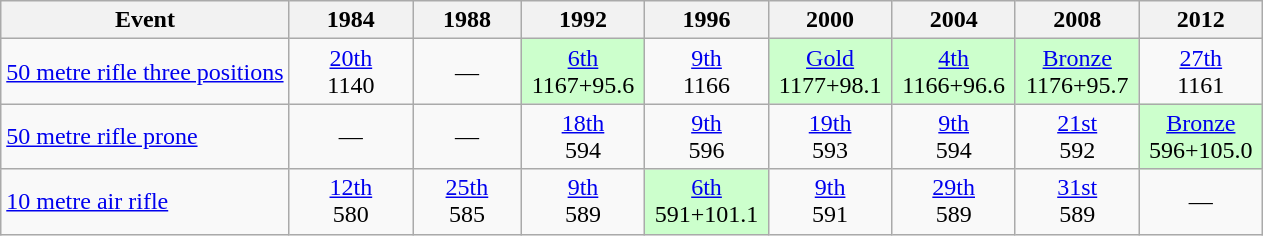<table class="wikitable" style="text-align: center">
<tr>
<th>Event</th>
<th width="75">1984<br></th>
<th width="65">1988<br></th>
<th width="75">1992<br></th>
<th width="75">1996<br></th>
<th width="75">2000<br></th>
<th width="75">2004<br></th>
<th width="75">2008<br></th>
<th width="75">2012<br></th>
</tr>
<tr>
<td align=left><a href='#'>50 metre rifle three positions</a></td>
<td><a href='#'>20th</a><br>1140</td>
<td>—</td>
<td style="background: #ccffcc"><a href='#'>6th</a><br>1167+95.6</td>
<td><a href='#'>9th</a><br>1166</td>
<td style="background: #ccffcc"> <a href='#'>Gold</a><br>1177+98.1</td>
<td style="background: #ccffcc"><a href='#'>4th</a><br>1166+96.6</td>
<td style="background: #ccffcc"> <a href='#'>Bronze</a><br>1176+95.7</td>
<td><a href='#'>27th</a><br>1161</td>
</tr>
<tr>
<td align=left><a href='#'>50 metre rifle prone</a></td>
<td>—</td>
<td>—</td>
<td><a href='#'>18th</a><br>594</td>
<td><a href='#'>9th</a><br>596</td>
<td><a href='#'>19th</a><br>593</td>
<td><a href='#'>9th</a><br>594</td>
<td><a href='#'>21st</a><br>592</td>
<td style="background: #ccffcc"> <a href='#'>Bronze</a><br>596+105.0</td>
</tr>
<tr>
<td align=left><a href='#'>10 metre air rifle</a></td>
<td><a href='#'>12th</a><br>580</td>
<td><a href='#'>25th</a><br>585</td>
<td><a href='#'>9th</a><br>589</td>
<td style="background: #ccffcc"><a href='#'>6th</a><br>591+101.1</td>
<td><a href='#'>9th</a><br>591</td>
<td><a href='#'>29th</a><br>589</td>
<td><a href='#'>31st</a><br>589</td>
<td>—</td>
</tr>
</table>
